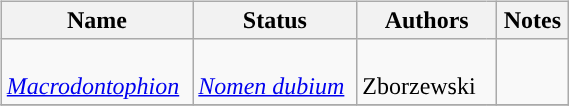<table border="0" style="background:transparent;" style="width: 100%;">
<tr>
<th width="90%"></th>
<th width="5%"></th>
<th width="5%"></th>
</tr>
<tr>
<td style="border:0px" valign="top"><br><table class="wikitable sortable" align="center" width="100%">
<tr>
<th>Name</th>
<th>Status</th>
<th colspan="2">Authors</th>
<th>Notes</th>
</tr>
<tr>
<td><br><em><a href='#'>Macrodontophion</a></em></td>
<td><br><em><a href='#'>Nomen dubium</a></em></td>
<td style="border-right:0px" valign="top"><br>Zborzewski</td>
<td style="border-left:0px" valign="top"></td>
<td></td>
</tr>
<tr>
</tr>
</table>
</td>
</tr>
</table>
